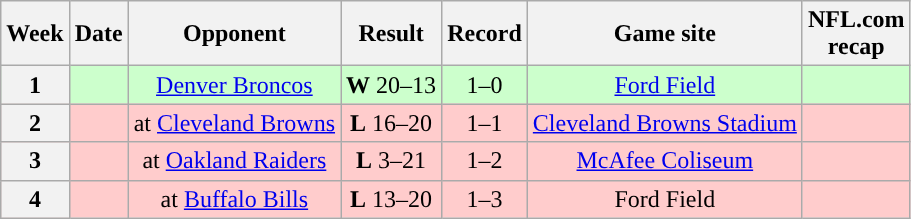<table class="wikitable" style="text-align:center">
<tr>
<th>Week</th>
<th>Date</th>
<th>Opponent</th>
<th>Result</th>
<th>Record</th>
<th>Game site</th>
<th>NFL.com<br>recap</th>
</tr>
<tr style="background:#cfc">
<th>1</th>
<td></td>
<td><a href='#'>Denver Broncos</a></td>
<td><strong>W</strong> 20–13</td>
<td>1–0</td>
<td><a href='#'>Ford Field</a></td>
<td> </td>
</tr>
<tr style="background:#fcc">
<th>2</th>
<td></td>
<td>at <a href='#'>Cleveland Browns</a></td>
<td><strong>L</strong> 16–20</td>
<td>1–1</td>
<td><a href='#'>Cleveland Browns Stadium</a></td>
<td> </td>
</tr>
<tr style="background:#fcc">
<th>3</th>
<td></td>
<td>at <a href='#'>Oakland Raiders</a></td>
<td><strong>L</strong> 3–21</td>
<td>1–2</td>
<td><a href='#'>McAfee Coliseum</a></td>
<td> </td>
</tr>
<tr style="background:#fcc">
<th>4</th>
<td></td>
<td>at <a href='#'>Buffalo Bills</a></td>
<td><strong>L</strong> 13–20</td>
<td>1–3</td>
<td>Ford Field</td>
<td> </td>
</tr>
</table>
